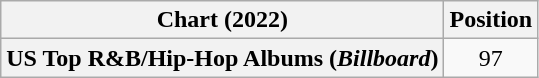<table class="wikitable plainrowheaders" style="text-align:center">
<tr>
<th scope="col">Chart (2022)</th>
<th scope="col">Position</th>
</tr>
<tr>
<th scope="row">US Top R&B/Hip-Hop Albums (<em>Billboard</em>)</th>
<td>97</td>
</tr>
</table>
